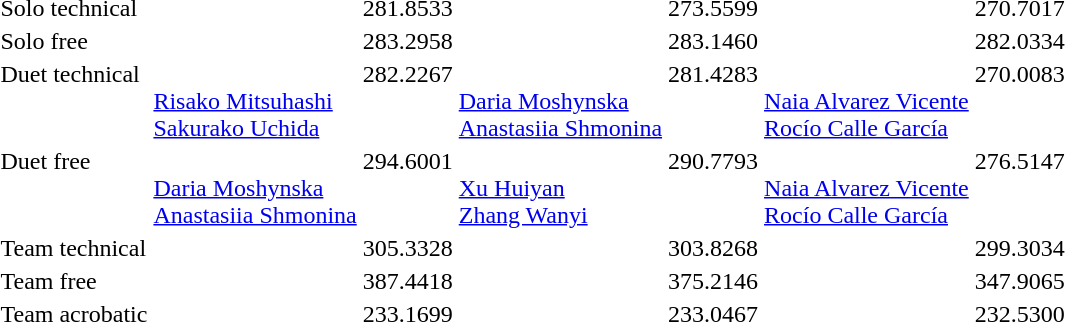<table>
<tr valign="top">
<td>Solo technical</td>
<td></td>
<td>281.8533</td>
<td></td>
<td>273.5599</td>
<td></td>
<td>270.7017</td>
</tr>
<tr valign="top">
<td>Solo free</td>
<td></td>
<td>283.2958</td>
<td></td>
<td>283.1460</td>
<td></td>
<td>282.0334</td>
</tr>
<tr valign="top">
<td>Duet technical</td>
<td><br><a href='#'>Risako Mitsuhashi</a><br><a href='#'>Sakurako Uchida</a></td>
<td>282.2267</td>
<td><br><a href='#'>Daria Moshynska</a><br><a href='#'>Anastasiia Shmonina</a></td>
<td>281.4283</td>
<td><br><a href='#'>Naia Alvarez Vicente</a><br><a href='#'>Rocío Calle García</a></td>
<td>270.0083</td>
</tr>
<tr valign="top">
<td>Duet free</td>
<td><br><a href='#'>Daria Moshynska</a><br><a href='#'>Anastasiia Shmonina</a></td>
<td>294.6001</td>
<td><br><a href='#'>Xu Huiyan</a><br><a href='#'>Zhang Wanyi</a></td>
<td>290.7793</td>
<td><br><a href='#'>Naia Alvarez Vicente</a><br><a href='#'>Rocío Calle García</a></td>
<td>276.5147</td>
</tr>
<tr valign="top">
<td>Team technical</td>
<td></td>
<td>305.3328</td>
<td></td>
<td>303.8268</td>
<td></td>
<td>299.3034</td>
</tr>
<tr valign="top">
<td>Team free</td>
<td></td>
<td>387.4418</td>
<td></td>
<td>375.2146</td>
<td></td>
<td>347.9065</td>
</tr>
<tr valign="top">
<td>Team acrobatic</td>
<td></td>
<td>233.1699</td>
<td></td>
<td>233.0467</td>
<td></td>
<td>232.5300</td>
</tr>
</table>
